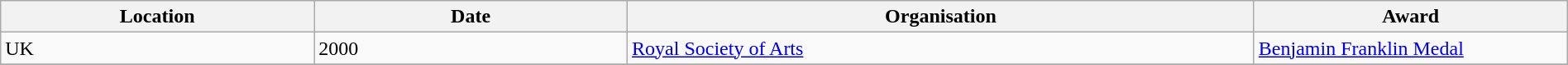<table class="wikitable" style="width:100%;">
<tr>
<th style="width:20%;">Location</th>
<th style="width:20%;">Date</th>
<th style="width:40%;">Organisation</th>
<th style="width:20%;">Award</th>
</tr>
<tr>
<td>UK</td>
<td>2000</td>
<td><a href='#'>Royal Society of Arts</a></td>
<td><a href='#'>Benjamin Franklin Medal</a></td>
</tr>
<tr>
</tr>
</table>
